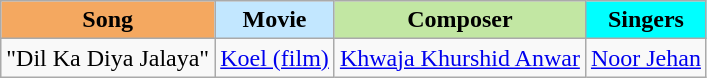<table class="wikitable sortable">
<tr>
<th style="background:#f4a860">Song</th>
<th style="background:#c2e7ff">Movie</th>
<th style="background:#c2e7a3">Composer</th>
<th style="background:#00ffff">Singers</th>
</tr>
<tr>
<td>"Dil Ka Diya Jalaya"</td>
<td><a href='#'>Koel (film)</a></td>
<td><a href='#'>Khwaja Khurshid Anwar</a></td>
<td><a href='#'>Noor Jehan</a></td>
</tr>
</table>
